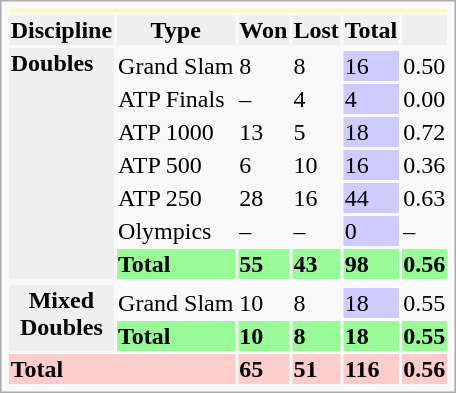<table class="infobox vcard vevent nowrap">
<tr bgcolor=FFFF99>
<th colspan=6></th>
</tr>
<tr bgcolor=efefef>
<th>Discipline</th>
<th>Type</th>
<th>Won</th>
<th>Lost</th>
<th>Total</th>
<th></th>
</tr>
<tr bgcolor=efefef>
<td rowspan="8"><strong>Doubles</strong></td>
</tr>
<tr>
<td>Grand Slam</td>
<td>8</td>
<td>8</td>
<td bgcolor=CCCCFF>16</td>
<td>0.50</td>
</tr>
<tr>
<td>ATP Finals</td>
<td>–</td>
<td>4</td>
<td bgcolor=CCCCFF>4</td>
<td>0.00</td>
</tr>
<tr>
<td>ATP 1000</td>
<td>13</td>
<td>5</td>
<td bgcolor=CCCCFF>18</td>
<td>0.72</td>
</tr>
<tr>
<td>ATP 500</td>
<td>6</td>
<td>10</td>
<td bgcolor=CCCCFF>16</td>
<td>0.36</td>
</tr>
<tr>
<td>ATP 250</td>
<td>28</td>
<td>16</td>
<td bgcolor=CCCCFF>44</td>
<td>0.63</td>
</tr>
<tr>
<td>Olympics</td>
<td>–</td>
<td>–</td>
<td bgcolor=CCCCFF>0</td>
<td>–</td>
</tr>
<tr bgcolor=98fb98>
<td><strong>Total</strong></td>
<td><strong>55</strong></td>
<td><strong>43</strong></td>
<td><strong>98</strong></td>
<td><strong>0.56</strong></td>
</tr>
<tr>
</tr>
<tr bgcolor=efefef>
<th rowspan="3">Mixed<br>Doubles</th>
</tr>
<tr>
<td>Grand Slam</td>
<td>10</td>
<td>8</td>
<td bgcolor=CCCCFF>18</td>
<td>0.55</td>
</tr>
<tr bgcolor=98FB98>
<td><strong>Total</strong></td>
<td><strong>10</strong></td>
<td><strong>8</strong></td>
<td><strong>18</strong></td>
<td><strong>0.55</strong></td>
</tr>
<tr bgcolor=FFCCCC>
<td colspan=2><strong>Total</strong></td>
<td><strong>65</strong></td>
<td><strong>51</strong></td>
<td><strong>116</strong></td>
<td><strong>0.56</strong></td>
</tr>
</table>
